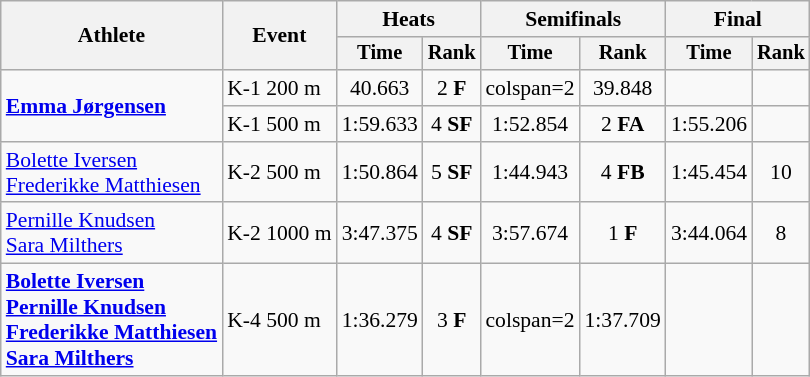<table class=wikitable style="font-size:90%">
<tr>
<th rowspan="2">Athlete</th>
<th rowspan="2">Event</th>
<th colspan=2>Heats</th>
<th colspan=2>Semifinals</th>
<th colspan=2>Final</th>
</tr>
<tr style="font-size:95%">
<th>Time</th>
<th>Rank</th>
<th>Time</th>
<th>Rank</th>
<th>Time</th>
<th>Rank</th>
</tr>
<tr align=center>
<td align=left rowspan=2><strong><a href='#'>Emma Jørgensen</a></strong></td>
<td align=left>K-1 200 m</td>
<td>40.663</td>
<td>2 <strong>F</strong></td>
<td>colspan=2</td>
<td>39.848</td>
<td></td>
</tr>
<tr align=center>
<td align=left>K-1 500 m</td>
<td>1:59.633</td>
<td>4 <strong>SF</strong></td>
<td>1:52.854</td>
<td>2 <strong>FA</strong></td>
<td>1:55.206</td>
<td></td>
</tr>
<tr align=center>
<td align=left><a href='#'>Bolette Iversen</a><br><a href='#'>Frederikke Matthiesen</a></td>
<td align=left>K-2 500 m</td>
<td>1:50.864</td>
<td>5 <strong>SF</strong></td>
<td>1:44.943</td>
<td>4 <strong>FB</strong></td>
<td>1:45.454</td>
<td>10</td>
</tr>
<tr align=center>
<td align=left><a href='#'>Pernille Knudsen</a><br><a href='#'>Sara Milthers</a></td>
<td align=left>K-2 1000 m</td>
<td>3:47.375</td>
<td>4 <strong>SF</strong></td>
<td>3:57.674</td>
<td>1 <strong>F</strong></td>
<td>3:44.064</td>
<td>8</td>
</tr>
<tr align=center>
<td align=left><strong><a href='#'>Bolette Iversen</a><br><a href='#'>Pernille Knudsen</a><br><a href='#'>Frederikke Matthiesen</a><br><a href='#'>Sara Milthers</a></strong></td>
<td align=left>K-4 500 m</td>
<td>1:36.279</td>
<td>3 <strong>F</strong></td>
<td>colspan=2</td>
<td>1:37.709</td>
<td></td>
</tr>
</table>
